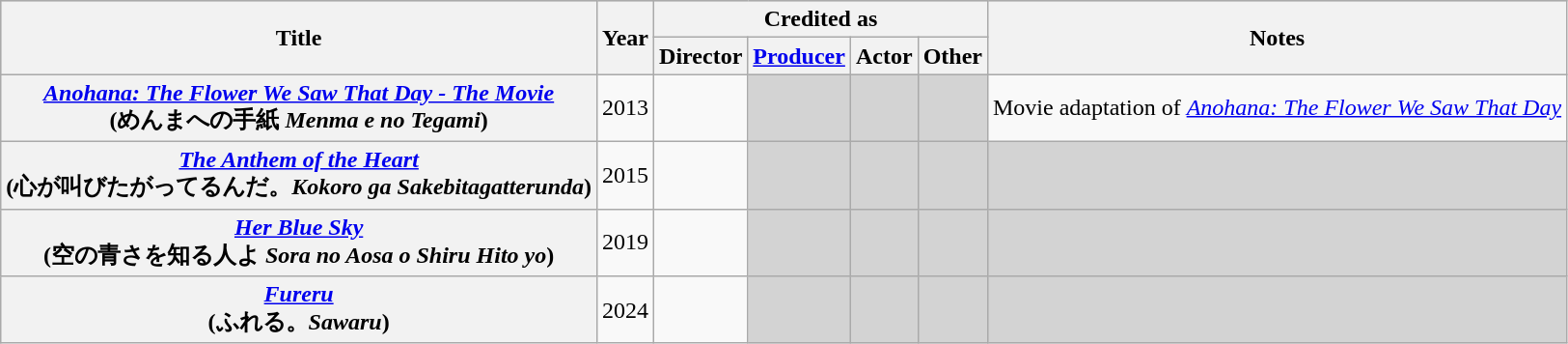<table class="wikitable plainrowheaders sortable">
<tr style="background:#ccc; text-align:center;">
<th scope="col" rowspan="2">Title</th>
<th scope="col" rowspan="2">Year</th>
<th scope="col" colspan="4">Credited as</th>
<th scope="col" rowspan="2">Notes</th>
</tr>
<tr>
<th scope="col">Director</th>
<th scope="col"><a href='#'>Producer</a></th>
<th scope="col">Actor</th>
<th scope="col">Other</th>
</tr>
<tr>
<th scope=row><em><a href='#'>Anohana: The Flower We Saw That Day - The Movie</a></em><br>(めんまへの手紙 <em>Menma e no Tegami</em>)</th>
<td style="text-align:center;">2013</td>
<td></td>
<td style="background:#d3d3d3;"></td>
<td style="background:#d3d3d3;"></td>
<td style="background:#d3d3d3;"></td>
<td>Movie adaptation of <em><a href='#'>Anohana: The Flower We Saw That Day</a></em></td>
</tr>
<tr>
<th scope=row><em><a href='#'>The Anthem of the Heart</a></em><br>(心が叫びたがってるんだ。<em>Kokoro ga Sakebitagatterunda</em>)</th>
<td style="text-align:center;">2015</td>
<td></td>
<td style="background:#d3d3d3;"></td>
<td style="background:#d3d3d3;"></td>
<td style="background:#d3d3d3;"></td>
<td style="background:#d3d3d3;"></td>
</tr>
<tr>
<th scope=row><em><a href='#'>Her Blue Sky</a></em><br>(空の青さを知る人よ <em>Sora no Aosa o Shiru Hito yo</em>)</th>
<td style="text-align:center;">2019</td>
<td></td>
<td style="background:#d3d3d3;"></td>
<td style="background:#d3d3d3;"></td>
<td style="background:#d3d3d3;"></td>
<td style="background:#d3d3d3;"></td>
</tr>
<tr>
<th scope=row><em><a href='#'>Fureru</a></em><br>(ふれる。<em>Sawaru</em>)</th>
<td style="text-align:center;">2024</td>
<td></td>
<td style="background:#d3d3d3;"></td>
<td style="background:#d3d3d3;"></td>
<td style="background:#d3d3d3;"></td>
<td style="background:#d3d3d3;"></td>
</tr>
</table>
